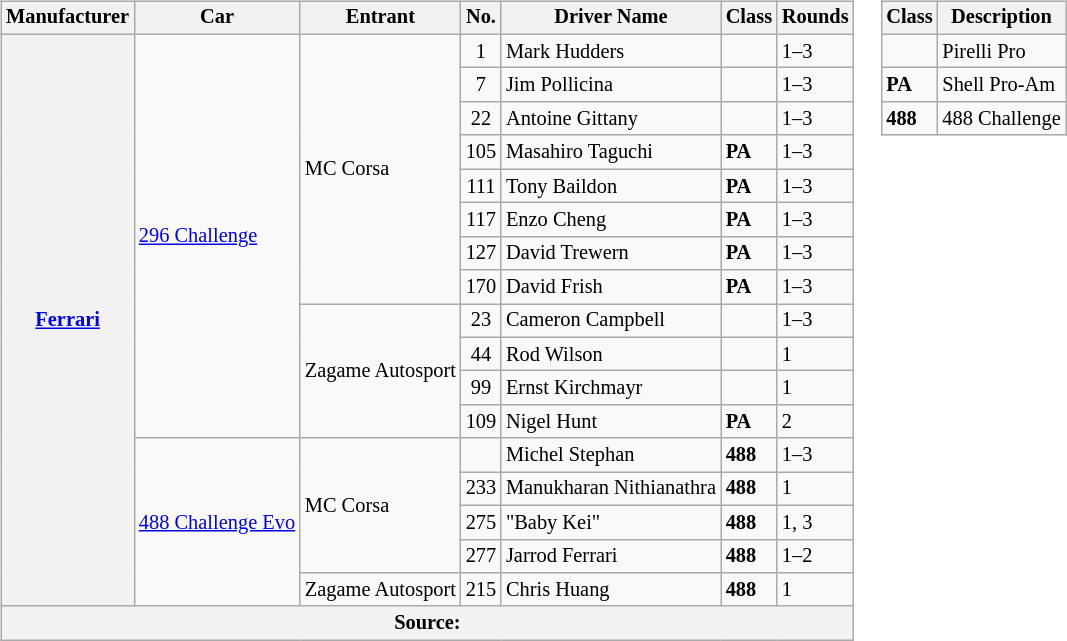<table>
<tr>
<td><br><table class="wikitable" style="font-size:85%;">
<tr>
<th>Manufacturer</th>
<th>Car</th>
<th>Entrant</th>
<th>No.</th>
<th>Driver Name</th>
<th>Class</th>
<th>Rounds</th>
</tr>
<tr>
<th rowspan="17"><a href='#'>Ferrari</a></th>
<td rowspan="12"><a href='#'>296 Challenge</a></td>
<td rowspan="8">MC Corsa</td>
<td align= "center">1</td>
<td> Mark Hudders</td>
<td></td>
<td>1–3</td>
</tr>
<tr>
<td align= "center">7</td>
<td> Jim Pollicina</td>
<td></td>
<td>1–3</td>
</tr>
<tr>
<td align= "center">22</td>
<td> Antoine Gittany</td>
<td></td>
<td>1–3</td>
</tr>
<tr>
<td align= "center">105</td>
<td> Masahiro Taguchi</td>
<td><strong><span>PA</span></strong></td>
<td>1–3</td>
</tr>
<tr>
<td align= "center">111</td>
<td> Tony Baildon</td>
<td><strong><span>PA</span></strong></td>
<td>1–3</td>
</tr>
<tr>
<td align= "center">117</td>
<td> Enzo Cheng</td>
<td><strong><span>PA</span></strong></td>
<td>1–3</td>
</tr>
<tr>
<td align= "center">127</td>
<td> David Trewern</td>
<td><strong><span>PA</span></strong></td>
<td>1–3</td>
</tr>
<tr>
<td align= "center">170</td>
<td> David Frish</td>
<td><strong><span>PA</span></strong></td>
<td>1–3</td>
</tr>
<tr>
<td rowspan="4">Zagame Autosport</td>
<td align= "center">23</td>
<td> Cameron Campbell</td>
<td></td>
<td>1–3</td>
</tr>
<tr>
<td align= "center">44</td>
<td> Rod Wilson</td>
<td></td>
<td>1</td>
</tr>
<tr>
<td align= "center">99</td>
<td> Ernst Kirchmayr</td>
<td></td>
<td>1</td>
</tr>
<tr>
<td>109</td>
<td> Nigel Hunt</td>
<td><strong><span>PA</span></strong></td>
<td>2</td>
</tr>
<tr>
<td rowspan="5"><a href='#'>488 Challenge Evo</a></td>
<td rowspan="4">MC Corsa</td>
<td align= "center"></td>
<td> Michel Stephan</td>
<td><strong><span>488</span></strong></td>
<td>1–3</td>
</tr>
<tr>
<td align= "center">233</td>
<td> Manukharan Nithianathra</td>
<td><strong><span>488</span></strong></td>
<td>1</td>
</tr>
<tr>
<td align= "center">275</td>
<td> "Baby Kei"</td>
<td><strong><span>488</span></strong></td>
<td>1, 3</td>
</tr>
<tr>
<td align= "center">277</td>
<td> Jarrod Ferrari</td>
<td><strong><span>488</span></strong></td>
<td>1–2</td>
</tr>
<tr>
<td>Zagame Autosport</td>
<td align= "center">215</td>
<td> Chris Huang </td>
<td><strong><span>488</span></strong></td>
<td>1</td>
</tr>
<tr>
<th colspan="7">Source:</th>
</tr>
</table>
</td>
<td valign="top"><br><table class="wikitable" style="font-size:85%;">
<tr>
<th>Class</th>
<th>Description</th>
</tr>
<tr>
<td></td>
<td>Pirelli Pro</td>
</tr>
<tr>
<td><strong><span>PA</span></strong></td>
<td>Shell Pro-Am</td>
</tr>
<tr>
<td><strong><span>488</span></strong></td>
<td>488 Challenge</td>
</tr>
</table>
</td>
</tr>
</table>
